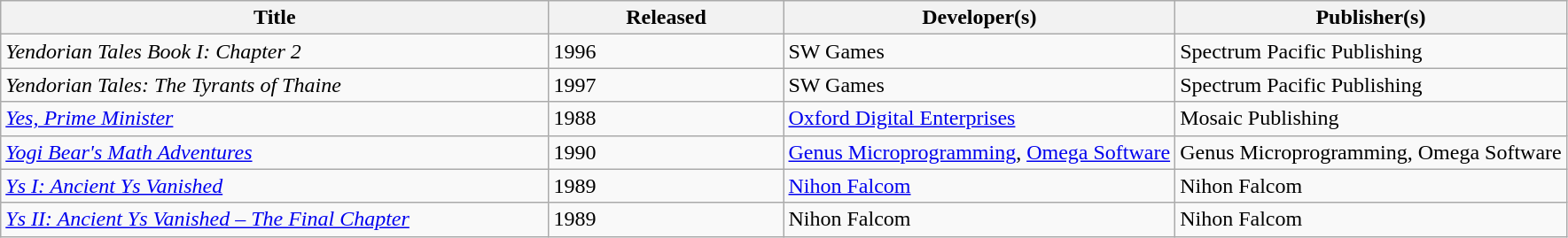<table class="wikitable sortable">
<tr>
<th width=35%>Title</th>
<th width=15%>Released</th>
<th width=25%>Developer(s)</th>
<th width=25%>Publisher(s)</th>
</tr>
<tr>
<td><em>Yendorian Tales Book I: Chapter 2</em></td>
<td>1996</td>
<td>SW Games</td>
<td>Spectrum Pacific Publishing</td>
</tr>
<tr>
<td><em>Yendorian Tales: The Tyrants of Thaine</em></td>
<td>1997</td>
<td>SW Games</td>
<td>Spectrum Pacific Publishing</td>
</tr>
<tr>
<td><em><a href='#'>Yes, Prime Minister</a></em></td>
<td>1988</td>
<td><a href='#'>Oxford Digital Enterprises</a></td>
<td>Mosaic Publishing</td>
</tr>
<tr>
<td><em><a href='#'>Yogi Bear's Math Adventures</a></em></td>
<td>1990</td>
<td><a href='#'>Genus Microprogramming</a>, <a href='#'>Omega Software</a></td>
<td>Genus Microprogramming, Omega Software</td>
</tr>
<tr>
<td><em><a href='#'>Ys I: Ancient Ys Vanished</a></em></td>
<td>1989</td>
<td><a href='#'>Nihon Falcom</a></td>
<td>Nihon Falcom</td>
</tr>
<tr>
<td><em><a href='#'>Ys II: Ancient Ys Vanished – The Final Chapter</a></em></td>
<td>1989</td>
<td>Nihon Falcom</td>
<td>Nihon Falcom</td>
</tr>
</table>
